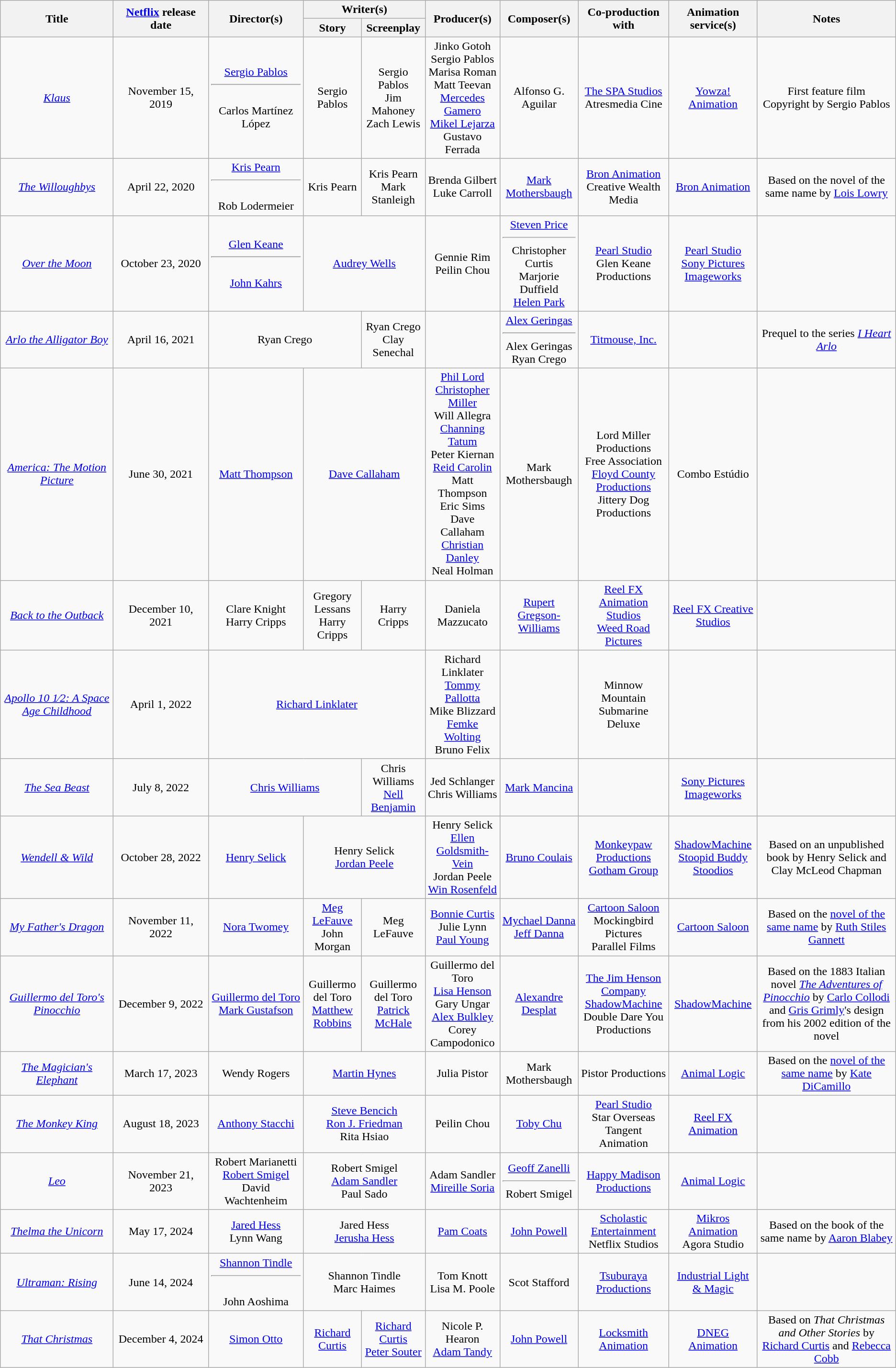<table class="wikitable sortable" style="text-align:center; style="width:100%;">
<tr>
<th rowspan="2" width="150px">Title</th>
<th rowspan="2" width="125px"><a href='#'>Netflix</a> release date</th>
<th rowspan="2" width="125px">Director(s)</th>
<th colspan="2">Writer(s)</th>
<th rowspan="2">Producer(s)</th>
<th rowspan="2">Composer(s)</th>
<th rowspan="2">Co-production with</th>
<th rowspan="2">Animation service(s)</th>
<th rowspan="2">Notes</th>
</tr>
<tr>
<th>Story</th>
<th>Screenplay</th>
</tr>
<tr>
<td><em><a href='#'>Klaus</a></em></td>
<td>November 15, 2019</td>
<td><a href='#'>Sergio Pablos</a><hr><br>Carlos Martínez López</td>
<td>Sergio Pablos</td>
<td>Sergio Pablos<br>Jim Mahoney<br>Zach Lewis</td>
<td>Jinko Gotoh<br>Sergio Pablos<br>Marisa Roman<br>Matt Teevan<br><a href='#'>Mercedes Gamero</a><br><a href='#'>Mikel Lejarza</a><br>Gustavo Ferrada</td>
<td>Alfonso G. Aguilar</td>
<td><a href='#'>The SPA Studios</a><br>Atresmedia Cine</td>
<td><a href='#'>Yowza! Animation</a></td>
<td>First feature film<br>Copyright by Sergio Pablos</td>
</tr>
<tr>
<td><em><a href='#'>The Willoughbys</a></em></td>
<td>April 22, 2020</td>
<td><a href='#'>Kris Pearn</a><hr><br>Rob Lodermeier</td>
<td>Kris Pearn</td>
<td>Kris Pearn<br>Mark Stanleigh</td>
<td>Brenda Gilbert<br>Luke Carroll</td>
<td><a href='#'>Mark Mothersbaugh</a></td>
<td><a href='#'>Bron Animation</a><br>Creative Wealth Media</td>
<td><a href='#'>Bron Animation</a></td>
<td>Based on the novel of the same name by <a href='#'>Lois Lowry</a></td>
</tr>
<tr>
<td><em><a href='#'>Over the Moon</a></em></td>
<td>October 23, 2020</td>
<td><a href='#'>Glen Keane</a><hr><br><a href='#'>John Kahrs</a></td>
<td colspan="2"><a href='#'>Audrey Wells</a></td>
<td>Gennie Rim<br>Peilin Chou</td>
<td><a href='#'>Steven Price</a> <hr>Christopher Curtis<br>Marjorie Duffield<br><a href='#'>Helen Park</a> </td>
<td><a href='#'>Pearl Studio</a><br>Glen Keane Productions</td>
<td><a href='#'>Pearl Studio</a><br><a href='#'>Sony Pictures Imageworks</a></td>
<td></td>
</tr>
<tr>
<td><em><a href='#'>Arlo the Alligator Boy</a></em></td>
<td>April 16, 2021</td>
<td colspan="2">Ryan Crego</td>
<td>Ryan Crego<br>Clay Senechal</td>
<td></td>
<td><a href='#'>Alex Geringas</a> <hr>Alex Geringas<br>Ryan Crego </td>
<td><a href='#'>Titmouse, Inc.</a></td>
<td></td>
<td>Prequel to the series <em><a href='#'>I Heart Arlo</a></em></td>
</tr>
<tr>
<td><em><a href='#'>America: The Motion Picture</a></em></td>
<td>June 30, 2021</td>
<td><a href='#'>Matt Thompson</a></td>
<td colspan="2"><a href='#'>Dave Callaham</a></td>
<td><a href='#'>Phil Lord<br>Christopher Miller</a><br>Will Allegra<br><a href='#'>Channing Tatum</a><br>Peter Kiernan<br><a href='#'>Reid Carolin</a><br>Matt Thompson<br>Eric Sims<br>Dave Callaham<br><a href='#'>Christian Danley</a><br>Neal Holman</td>
<td>Mark Mothersbaugh</td>
<td>Lord Miller Productions<br>Free Association<br><a href='#'>Floyd County Productions</a><br>Jittery Dog Productions</td>
<td>Combo Estúdio</td>
<td></td>
</tr>
<tr>
<td><em><a href='#'>Back to the Outback</a></em></td>
<td>December 10, 2021</td>
<td>Clare Knight<br>Harry Cripps</td>
<td>Gregory Lessans<br>Harry Cripps</td>
<td>Harry Cripps</td>
<td>Daniela Mazzucato</td>
<td><a href='#'>Rupert Gregson-Williams</a></td>
<td><a href='#'>Reel FX Animation Studios</a><br><a href='#'>Weed Road Pictures</a></td>
<td><a href='#'>Reel FX Creative Studios</a></td>
<td></td>
</tr>
<tr>
<td><em><a href='#'>Apollo 10 1⁄2: A Space Age Childhood</a></em></td>
<td>April 1, 2022</td>
<td colspan="3"><a href='#'>Richard Linklater</a></td>
<td>Richard Linklater<br><a href='#'>Tommy Pallotta</a><br>Mike Blizzard<br><a href='#'>Femke Wolting</a><br>Bruno Felix</td>
<td></td>
<td>Minnow Mountain<br>Submarine Deluxe</td>
<td></td>
<td></td>
</tr>
<tr>
<td><em><a href='#'>The Sea Beast</a></em></td>
<td>July 8, 2022</td>
<td colspan="2"><a href='#'>Chris Williams</a></td>
<td>Chris Williams<br><a href='#'>Nell Benjamin</a></td>
<td>Jed Schlanger<br>Chris Williams</td>
<td><a href='#'>Mark Mancina</a></td>
<td></td>
<td><a href='#'>Sony Pictures Imageworks</a></td>
<td></td>
</tr>
<tr>
<td><em><a href='#'>Wendell & Wild</a></em></td>
<td>October 28, 2022</td>
<td><a href='#'>Henry Selick</a></td>
<td colspan="2">Henry Selick<br><a href='#'>Jordan Peele</a></td>
<td>Henry Selick<br><a href='#'>Ellen Goldsmith-Vein</a><br>Jordan Peele<br><a href='#'>Win Rosenfeld</a></td>
<td><a href='#'>Bruno Coulais</a></td>
<td><a href='#'>Monkeypaw Productions</a><br><a href='#'>Gotham Group</a></td>
<td><a href='#'>ShadowMachine</a><br><a href='#'>Stoopid Buddy Stoodios</a></td>
<td>Based on an unpublished book by Henry Selick and Clay McLeod Chapman</td>
</tr>
<tr>
<td><em><a href='#'>My Father's Dragon</a></em></td>
<td>November 11, 2022</td>
<td><a href='#'>Nora Twomey</a></td>
<td><a href='#'>Meg LeFauve</a><br>John Morgan</td>
<td>Meg LeFauve</td>
<td><a href='#'>Bonnie Curtis</a><br>Julie Lynn<br><a href='#'>Paul Young</a></td>
<td><a href='#'>Mychael Danna</a><br><a href='#'>Jeff Danna</a></td>
<td><a href='#'>Cartoon Saloon</a><br>Mockingbird Pictures<br>Parallel Films</td>
<td><a href='#'>Cartoon Saloon</a></td>
<td>Based on the <a href='#'>novel of the same name</a> by <a href='#'>Ruth Stiles Gannett</a></td>
</tr>
<tr>
<td><em><a href='#'>Guillermo del Toro's Pinocchio</a></em></td>
<td>December 9, 2022</td>
<td><a href='#'>Guillermo del Toro</a><br><a href='#'>Mark Gustafson</a></td>
<td>Guillermo del Toro<br><a href='#'>Matthew Robbins</a></td>
<td>Guillermo del Toro<br><a href='#'>Patrick McHale</a></td>
<td>Guillermo del Toro<br><a href='#'>Lisa Henson</a><br>Gary Ungar<br><a href='#'>Alex Bulkley</a><br>Corey Campodonico</td>
<td><a href='#'>Alexandre Desplat</a></td>
<td><a href='#'>The Jim Henson Company</a><br><a href='#'>ShadowMachine</a><br>Double Dare You Productions</td>
<td><a href='#'>ShadowMachine</a></td>
<td>Based on the 1883 Italian novel <em><a href='#'>The Adventures of Pinocchio</a></em> by <a href='#'>Carlo Collodi</a> and <a href='#'>Gris Grimly</a>'s design from his 2002 edition of the novel</td>
</tr>
<tr>
<td><em><a href='#'>The Magician's Elephant</a></em></td>
<td>March 17, 2023</td>
<td>Wendy Rogers</td>
<td colspan="2"><a href='#'>Martin Hynes</a></td>
<td>Julia Pistor</td>
<td>Mark Mothersbaugh</td>
<td>Pistor Productions</td>
<td><a href='#'>Animal Logic</a></td>
<td>Based on the <a href='#'>novel of the same name</a> by <a href='#'>Kate DiCamillo</a></td>
</tr>
<tr>
<td><em><a href='#'>The Monkey King</a></em></td>
<td>August 18, 2023</td>
<td><a href='#'>Anthony Stacchi</a></td>
<td colspan="2"><a href='#'>Steve Bencich</a><br><a href='#'>Ron J. Friedman</a><br>Rita Hsiao</td>
<td>Peilin Chou</td>
<td><a href='#'>Toby Chu</a></td>
<td><a href='#'>Pearl Studio</a><br>Star Overseas<br>Tangent Animation</td>
<td><a href='#'>Reel FX Animation</a></td>
<td></td>
</tr>
<tr>
<td><em><a href='#'>Leo</a></em></td>
<td>November 21, 2023</td>
<td>Robert Marianetti<br><a href='#'>Robert Smigel</a><br>David Wachtenheim</td>
<td colspan="2">Robert Smigel<br><a href='#'>Adam Sandler</a><br>Paul Sado</td>
<td>Adam Sandler<br><a href='#'>Mireille Soria</a></td>
<td><a href='#'>Geoff Zanelli</a> <hr>Robert Smigel </td>
<td><a href='#'>Happy Madison Productions</a></td>
<td><a href='#'>Animal Logic</a></td>
<td></td>
</tr>
<tr>
<td><em><a href='#'>Thelma the Unicorn</a></em></td>
<td>May 17, 2024</td>
<td><a href='#'>Jared Hess</a><br>Lynn Wang</td>
<td colspan="2">Jared Hess<br><a href='#'>Jerusha Hess</a></td>
<td><a href='#'>Pam Coats</a></td>
<td><a href='#'>John Powell</a></td>
<td><a href='#'>Scholastic Entertainment</a><br>Netflix Studios</td>
<td><a href='#'>Mikros Animation</a><br>Agora Studio</td>
<td>Based on the book of the same name by <a href='#'>Aaron Blabey</a></td>
</tr>
<tr>
<td><em><a href='#'>Ultraman: Rising</a></em></td>
<td>June 14, 2024</td>
<td><a href='#'>Shannon Tindle</a><hr><br>John Aoshima</td>
<td colspan="2">Shannon Tindle<br>Marc Haimes</td>
<td>Tom Knott<br>Lisa M. Poole</td>
<td>Scot Stafford</td>
<td><a href='#'>Tsuburaya Productions</a></td>
<td><a href='#'>Industrial Light & Magic</a></td>
<td></td>
</tr>
<tr>
<td><em><a href='#'>That Christmas</a></em></td>
<td>December 4, 2024</td>
<td><a href='#'>Simon Otto</a></td>
<td><a href='#'>Richard Curtis</a></td>
<td><a href='#'>Richard Curtis</a><br><a href='#'>Peter Souter</a></td>
<td>Nicole P. Hearon<br><a href='#'>Adam Tandy</a></td>
<td><a href='#'>John Powell</a></td>
<td><a href='#'>Locksmith Animation</a></td>
<td><a href='#'>DNEG Animation</a></td>
<td>Based on <em>That Christmas and Other Stories</em> by <a href='#'>Richard Curtis</a> and <a href='#'>Rebecca Cobb</a></td>
</tr>
</table>
